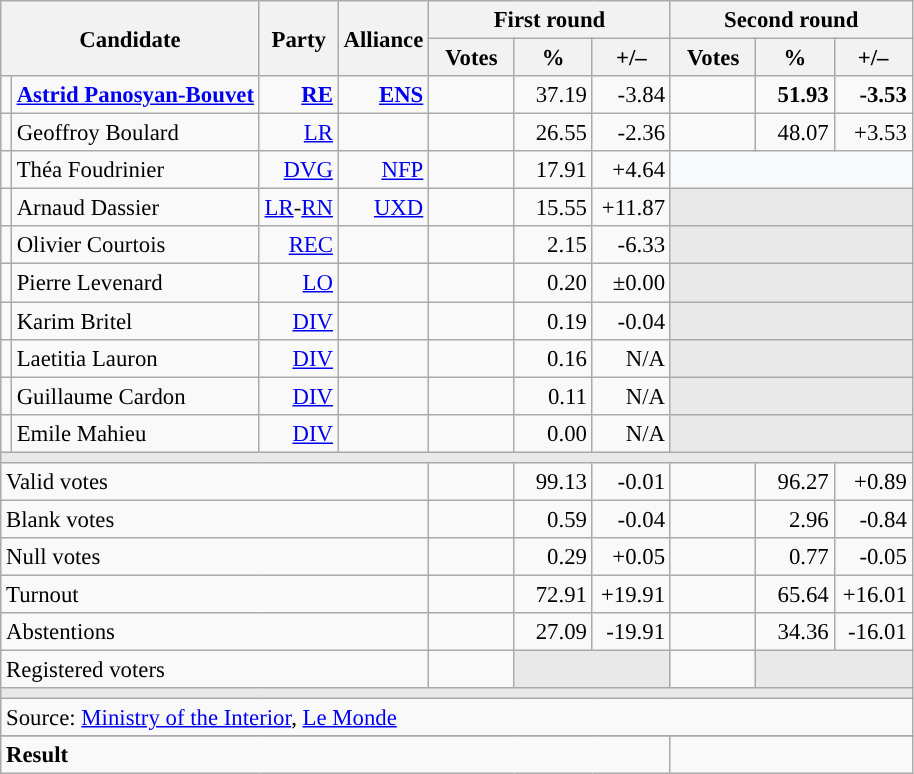<table class="wikitable" style="text-align:right;font-size:95%;">
<tr>
<th rowspan="2" colspan="2">Candidate</th>
<th rowspan="2">Party</th>
<th rowspan="2">Alliance</th>
<th colspan="3">First round</th>
<th colspan="3">Second round</th>
</tr>
<tr>
<th style="width:50px;">Votes</th>
<th style="width:45px;">%</th>
<th style="width:45px;">+/–</th>
<th style="width:50px;">Votes</th>
<th style="width:45px;">%</th>
<th style="width:45px;">+/–</th>
</tr>
<tr>
<td style="color:inherit;background:"></td>
<td style="text-align:left;"><strong><a href='#'>Astrid Panosyan-Bouvet</a></strong></td>
<td><a href='#'><strong>RE</strong></a></td>
<td><a href='#'><strong>ENS</strong></a></td>
<td></td>
<td>37.19</td>
<td>-3.84</td>
<td><strong></strong></td>
<td><strong>51.93</strong></td>
<td><strong>-3.53</strong></td>
</tr>
<tr>
<td style="color:inherit;background:"></td>
<td style="text-align:left;">Geoffroy Boulard</td>
<td><a href='#'>LR</a></td>
<td></td>
<td></td>
<td>26.55</td>
<td>-2.36</td>
<td></td>
<td>48.07</td>
<td>+3.53</td>
</tr>
<tr>
<td style="color:inherit;background:"></td>
<td style="text-align:left;">Théa Foudrinier</td>
<td><a href='#'>DVG</a></td>
<td><a href='#'>NFP</a></td>
<td></td>
<td>17.91</td>
<td>+4.64</td>
<td colspan="3" style="background:#F8F9FA;"></td>
</tr>
<tr>
<td style="color:inherit;background:"></td>
<td style="text-align:left;">Arnaud Dassier</td>
<td><a href='#'>LR</a>-<a href='#'>RN</a></td>
<td><a href='#'>UXD</a></td>
<td></td>
<td>15.55</td>
<td>+11.87</td>
<td colspan="3" style="background:#E9E9E9;"></td>
</tr>
<tr>
<td style="color:inherit;background:"></td>
<td style="text-align:left;">Olivier Courtois</td>
<td><a href='#'>REC</a></td>
<td></td>
<td></td>
<td>2.15</td>
<td>-6.33</td>
<td colspan="3" style="background:#E9E9E9;"></td>
</tr>
<tr>
<td style="color:inherit;background:"></td>
<td style="text-align:left;">Pierre Levenard</td>
<td><a href='#'>LO</a></td>
<td></td>
<td></td>
<td>0.20</td>
<td>±0.00</td>
<td colspan="3" style="background:#E9E9E9;"></td>
</tr>
<tr>
<td style="color:inherit;background:"></td>
<td style="text-align:left;">Karim Britel</td>
<td><a href='#'>DIV</a></td>
<td></td>
<td></td>
<td>0.19</td>
<td>-0.04</td>
<td colspan="3" style="background:#E9E9E9;"></td>
</tr>
<tr>
<td style="color:inherit;background:"></td>
<td style="text-align:left;">Laetitia Lauron</td>
<td><a href='#'>DIV</a></td>
<td></td>
<td></td>
<td>0.16</td>
<td>N/A</td>
<td colspan="3" style="background:#E9E9E9;"></td>
</tr>
<tr>
<td style="color:inherit;background:"></td>
<td style="text-align:left;">Guillaume Cardon</td>
<td><a href='#'>DIV</a></td>
<td></td>
<td></td>
<td>0.11</td>
<td>N/A</td>
<td colspan="3" style="background:#E9E9E9;"></td>
</tr>
<tr>
<td style="color:inherit;background:"></td>
<td style="text-align:left;">Emile Mahieu</td>
<td><a href='#'>DIV</a></td>
<td></td>
<td></td>
<td>0.00</td>
<td>N/A</td>
<td colspan="3" style="background:#E9E9E9;"></td>
</tr>
<tr>
<td colspan="10" style="background:#E9E9E9;"></td>
</tr>
<tr>
<td colspan="4" style="text-align:left;">Valid votes</td>
<td></td>
<td>99.13</td>
<td>-0.01</td>
<td></td>
<td>96.27</td>
<td>+0.89</td>
</tr>
<tr>
<td colspan="4" style="text-align:left;">Blank votes</td>
<td></td>
<td>0.59</td>
<td>-0.04</td>
<td></td>
<td>2.96</td>
<td>-0.84</td>
</tr>
<tr>
<td colspan="4" style="text-align:left;">Null votes</td>
<td></td>
<td>0.29</td>
<td>+0.05</td>
<td></td>
<td>0.77</td>
<td>-0.05</td>
</tr>
<tr>
<td colspan="4" style="text-align:left;">Turnout</td>
<td></td>
<td>72.91</td>
<td>+19.91</td>
<td></td>
<td>65.64</td>
<td>+16.01</td>
</tr>
<tr>
<td colspan="4" style="text-align:left;">Abstentions</td>
<td></td>
<td>27.09</td>
<td>-19.91</td>
<td></td>
<td>34.36</td>
<td>-16.01</td>
</tr>
<tr>
<td colspan="4" style="text-align:left;">Registered voters</td>
<td></td>
<td colspan="2" style="background:#E9E9E9;"></td>
<td></td>
<td colspan="2" style="background:#E9E9E9;"></td>
</tr>
<tr>
<td colspan="10" style="background:#E9E9E9;"></td>
</tr>
<tr>
<td colspan="10" style="text-align:left;">Source: <a href='#'>Ministry of the Interior</a>, <a href='#'>Le Monde</a></td>
</tr>
<tr>
</tr>
<tr style="font-weight:bold">
<td colspan="7" style="text-align:left;">Result</td>
<td colspan="7" style="background-color:"></td>
</tr>
</table>
